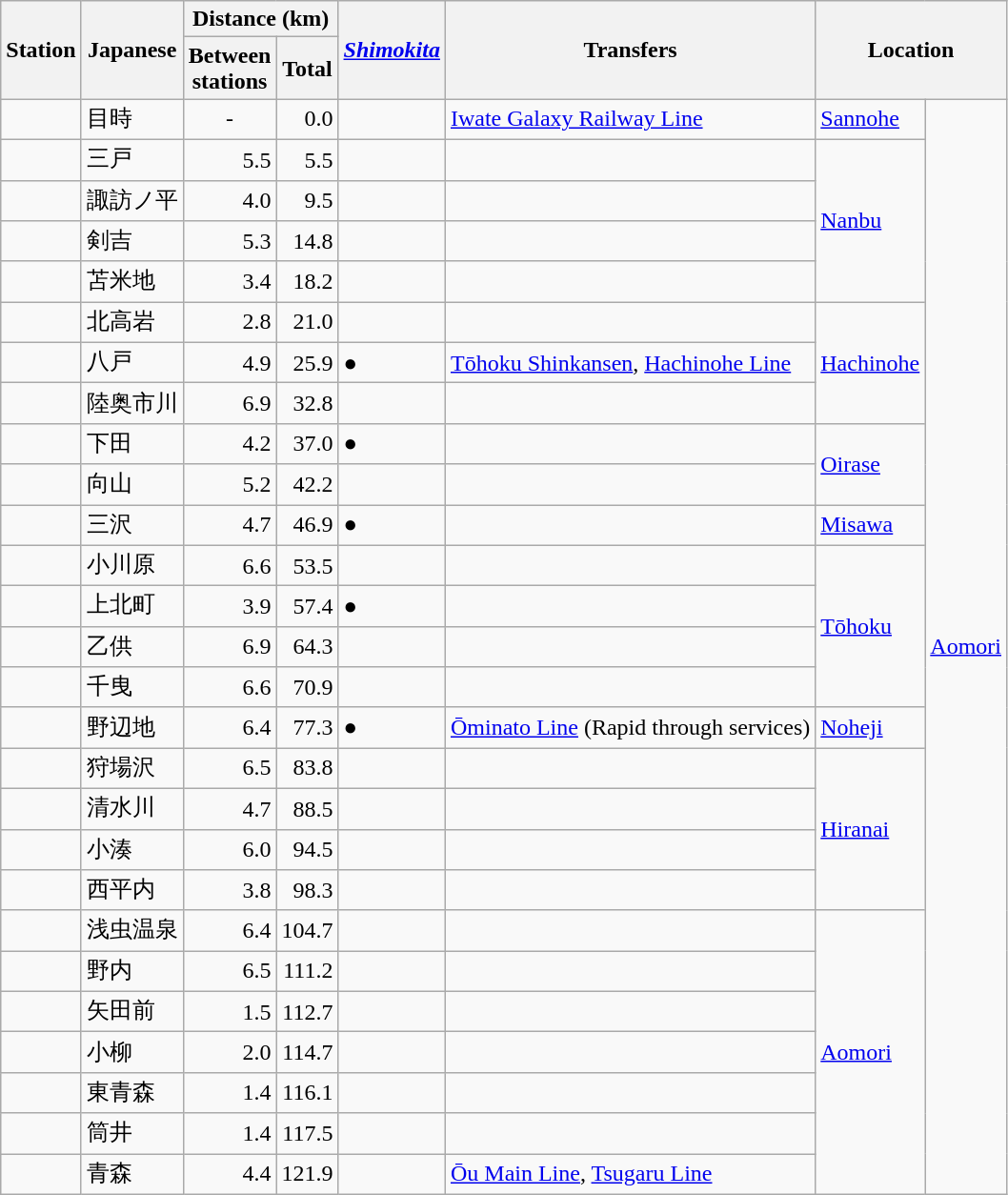<table class="wikitable" rules="all">
<tr>
<th rowspan="2">Station</th>
<th rowspan="2">Japanese</th>
<th colspan="2">Distance (km)</th>
<th rowspan="2"><a href='#'><em>Shimokita</em></a></th>
<th rowspan="2">Transfers</th>
<th rowspan="2" colspan="2">Location</th>
</tr>
<tr>
<th>Between<br>stations</th>
<th>Total</th>
</tr>
<tr>
<td></td>
<td>目時</td>
<td style="text-align:center;">-</td>
<td style="text-align:right;">0.0</td>
<td></td>
<td><a href='#'>Iwate Galaxy Railway Line</a></td>
<td><a href='#'>Sannohe</a></td>
<td rowspan="27"><a href='#'>Aomori</a></td>
</tr>
<tr>
<td></td>
<td>三戸</td>
<td style="text-align:right;">5.5</td>
<td style="text-align:right;">5.5</td>
<td></td>
<td> </td>
<td rowspan=4><a href='#'>Nanbu</a></td>
</tr>
<tr>
<td></td>
<td>諏訪ノ平</td>
<td style="text-align:right;">4.0</td>
<td style="text-align:right;">9.5</td>
<td></td>
<td> </td>
</tr>
<tr>
<td></td>
<td>剣吉</td>
<td style="text-align:right;">5.3</td>
<td style="text-align:right;">14.8</td>
<td></td>
<td> </td>
</tr>
<tr>
<td></td>
<td>苫米地</td>
<td style="text-align:right;">3.4</td>
<td style="text-align:right;">18.2</td>
<td></td>
<td> </td>
</tr>
<tr>
<td></td>
<td>北高岩</td>
<td style="text-align:right;">2.8</td>
<td style="text-align:right;">21.0</td>
<td></td>
<td> </td>
<td rowspan="3"><a href='#'>Hachinohe</a></td>
</tr>
<tr>
<td></td>
<td>八戸</td>
<td style="text-align:right;">4.9</td>
<td style="text-align:right;">25.9</td>
<td>●</td>
<td><a href='#'>Tōhoku Shinkansen</a>, <a href='#'>Hachinohe Line</a></td>
</tr>
<tr>
<td></td>
<td>陸奥市川</td>
<td style="text-align:right;">6.9</td>
<td style="text-align:right;">32.8</td>
<td></td>
<td> </td>
</tr>
<tr>
<td></td>
<td>下田</td>
<td style="text-align:right;">4.2</td>
<td style="text-align:right;">37.0</td>
<td>●</td>
<td> </td>
<td rowspan="2"><a href='#'>Oirase</a></td>
</tr>
<tr>
<td></td>
<td>向山</td>
<td style="text-align:right;">5.2</td>
<td style="text-align:right;">42.2</td>
<td></td>
<td> </td>
</tr>
<tr>
<td></td>
<td>三沢</td>
<td style="text-align:right;">4.7</td>
<td style="text-align:right;">46.9</td>
<td>●</td>
<td> </td>
<td><a href='#'>Misawa</a></td>
</tr>
<tr>
<td></td>
<td>小川原</td>
<td style="text-align:right;">6.6</td>
<td style="text-align:right;">53.5</td>
<td></td>
<td> </td>
<td rowspan="4"><a href='#'>Tōhoku</a></td>
</tr>
<tr>
<td></td>
<td>上北町</td>
<td style="text-align:right;">3.9</td>
<td style="text-align:right;">57.4</td>
<td>●</td>
<td> </td>
</tr>
<tr>
<td></td>
<td>乙供</td>
<td style="text-align:right;">6.9</td>
<td style="text-align:right;">64.3</td>
<td></td>
<td> </td>
</tr>
<tr>
<td></td>
<td>千曳</td>
<td style="text-align:right;">6.6</td>
<td style="text-align:right;">70.9</td>
<td></td>
<td> </td>
</tr>
<tr>
<td></td>
<td>野辺地</td>
<td style="text-align:right;">6.4</td>
<td style="text-align:right;">77.3</td>
<td>●</td>
<td><a href='#'>Ōminato Line</a> (Rapid through services)</td>
<td><a href='#'>Noheji</a></td>
</tr>
<tr>
<td></td>
<td>狩場沢</td>
<td style="text-align:right;">6.5</td>
<td style="text-align:right;">83.8</td>
<td></td>
<td> </td>
<td rowspan="4"><a href='#'>Hiranai</a></td>
</tr>
<tr>
<td></td>
<td>清水川</td>
<td style="text-align:right;">4.7</td>
<td style="text-align:right;">88.5</td>
<td></td>
<td> </td>
</tr>
<tr>
<td></td>
<td>小湊</td>
<td style="text-align:right;">6.0</td>
<td style="text-align:right;">94.5</td>
<td></td>
<td> </td>
</tr>
<tr>
<td></td>
<td>西平内</td>
<td style="text-align:right;">3.8</td>
<td style="text-align:right;">98.3</td>
<td></td>
<td> </td>
</tr>
<tr>
<td></td>
<td>浅虫温泉</td>
<td style="text-align:right;">6.4</td>
<td style="text-align:right;">104.7</td>
<td></td>
<td> </td>
<td rowspan="7"><a href='#'>Aomori</a></td>
</tr>
<tr>
<td></td>
<td>野内</td>
<td style="text-align:right;">6.5</td>
<td style="text-align:right;">111.2</td>
<td></td>
<td> </td>
</tr>
<tr>
<td></td>
<td>矢田前</td>
<td style="text-align:right;">1.5</td>
<td style="text-align:right;">112.7</td>
<td></td>
<td> </td>
</tr>
<tr>
<td></td>
<td>小柳</td>
<td style="text-align:right;">2.0</td>
<td style="text-align:right;">114.7</td>
<td></td>
<td> </td>
</tr>
<tr>
<td></td>
<td>東青森</td>
<td style="text-align:right;">1.4</td>
<td style="text-align:right;">116.1</td>
<td></td>
<td> </td>
</tr>
<tr>
<td></td>
<td>筒井</td>
<td style="text-align:right;">1.4</td>
<td style="text-align:right;">117.5</td>
<td></td>
<td> </td>
</tr>
<tr>
<td></td>
<td>青森</td>
<td style="text-align:right;">4.4</td>
<td style="text-align:right;">121.9</td>
<td></td>
<td><a href='#'>Ōu Main Line</a>, <a href='#'>Tsugaru Line</a></td>
</tr>
</table>
